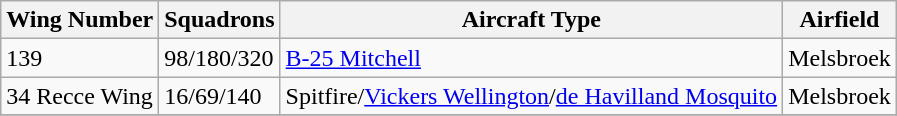<table class="wikitable">
<tr>
<th>Wing Number</th>
<th>Squadrons</th>
<th>Aircraft Type</th>
<th>Airfield</th>
</tr>
<tr>
<td>139</td>
<td>98/180/320</td>
<td><a href='#'>B-25 Mitchell</a></td>
<td>Melsbroek</td>
</tr>
<tr>
<td>34 Recce Wing</td>
<td>16/69/140</td>
<td>Spitfire/<a href='#'>Vickers Wellington</a>/<a href='#'>de Havilland Mosquito</a></td>
<td>Melsbroek</td>
</tr>
<tr>
</tr>
</table>
